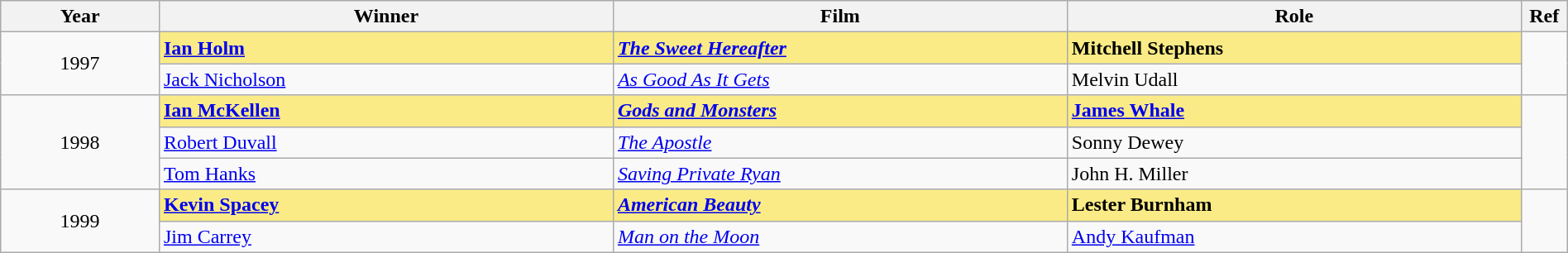<table class="wikitable" width="100%" cellpadding="5">
<tr>
<th width="100"><strong>Year</strong></th>
<th width="300"><strong>Winner</strong></th>
<th width="300"><strong>Film</strong></th>
<th width="300"><strong>Role</strong></th>
<th width="15"><strong>Ref</strong></th>
</tr>
<tr>
<td style="text-align:center;" rowspan=2>1997</td>
<td style="background:#FAEB86;"><strong><a href='#'>Ian Holm</a></strong></td>
<td style="background:#FAEB86;"><strong><em><a href='#'>The Sweet Hereafter</a></em></strong></td>
<td style="background:#FAEB86;"><strong>Mitchell Stephens</strong></td>
<td rowspan=2></td>
</tr>
<tr>
<td><a href='#'>Jack Nicholson</a></td>
<td><em><a href='#'>As Good As It Gets</a></em></td>
<td>Melvin Udall</td>
</tr>
<tr>
<td style="text-align:center;" rowspan=3>1998</td>
<td style="background:#FAEB86;"><strong><a href='#'>Ian McKellen</a></strong></td>
<td style="background:#FAEB86;"><strong><em><a href='#'>Gods and Monsters</a></em></strong></td>
<td style="background:#FAEB86;"><strong><a href='#'>James Whale</a></strong></td>
<td rowspan=3></td>
</tr>
<tr>
<td><a href='#'>Robert Duvall</a></td>
<td><em><a href='#'>The Apostle</a></em></td>
<td>Sonny Dewey</td>
</tr>
<tr>
<td><a href='#'>Tom Hanks</a></td>
<td><em><a href='#'>Saving Private Ryan</a></em></td>
<td>John H. Miller</td>
</tr>
<tr>
<td style="text-align:center;" rowspan=2>1999</td>
<td style="background:#FAEB86;"><strong><a href='#'>Kevin Spacey</a></strong></td>
<td style="background:#FAEB86;"><strong><em><a href='#'>American Beauty</a></em></strong></td>
<td style="background:#FAEB86;"><strong>Lester Burnham</strong></td>
<td rowspan=2></td>
</tr>
<tr>
<td><a href='#'>Jim Carrey</a></td>
<td><em><a href='#'>Man on the Moon</a></em></td>
<td><a href='#'>Andy Kaufman</a></td>
</tr>
</table>
